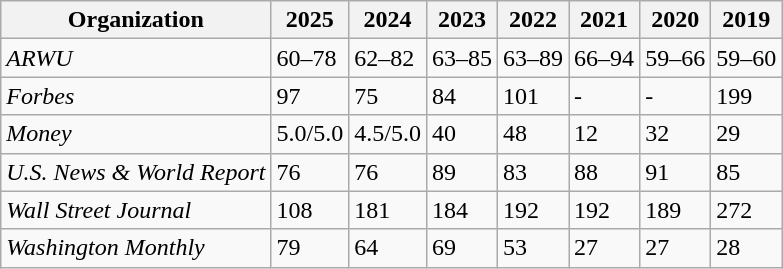<table class="wikitable sortable">
<tr>
<th>Organization</th>
<th>2025</th>
<th>2024</th>
<th>2023</th>
<th>2022</th>
<th>2021</th>
<th>2020</th>
<th>2019</th>
</tr>
<tr>
<td><em>ARWU</em></td>
<td>60–78</td>
<td>62–82</td>
<td>63–85</td>
<td>63–89</td>
<td>66–94</td>
<td>59–66</td>
<td>59–60</td>
</tr>
<tr>
<td><em>Forbes</em></td>
<td>97</td>
<td>75</td>
<td>84</td>
<td>101</td>
<td>-</td>
<td>-</td>
<td>199</td>
</tr>
<tr>
<td><em>Money</em></td>
<td>5.0/5.0</td>
<td>4.5/5.0</td>
<td>40</td>
<td>48</td>
<td>12</td>
<td>32</td>
<td>29</td>
</tr>
<tr>
<td><em>U.S. News & World Report</em></td>
<td>76</td>
<td>76</td>
<td>89</td>
<td>83</td>
<td>88</td>
<td>91</td>
<td>85</td>
</tr>
<tr>
<td><em>Wall Street Journal</em></td>
<td>108</td>
<td>181</td>
<td>184</td>
<td>192</td>
<td>192</td>
<td>189</td>
<td>272</td>
</tr>
<tr>
<td><em>Washington Monthly</em></td>
<td>79</td>
<td>64</td>
<td>69</td>
<td>53</td>
<td>27</td>
<td>27</td>
<td>28</td>
</tr>
</table>
